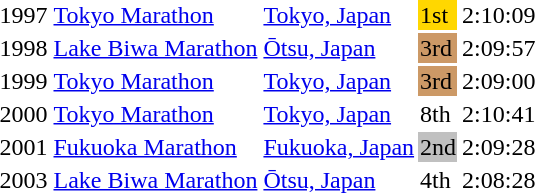<table>
<tr>
<td>1997</td>
<td><a href='#'>Tokyo Marathon</a></td>
<td><a href='#'>Tokyo, Japan</a></td>
<td bgcolor="gold">1st</td>
<td>2:10:09</td>
</tr>
<tr>
<td>1998</td>
<td><a href='#'>Lake Biwa Marathon</a></td>
<td><a href='#'>Ōtsu, Japan</a></td>
<td bgcolor="cc9966">3rd</td>
<td>2:09:57</td>
</tr>
<tr>
<td>1999</td>
<td><a href='#'>Tokyo Marathon</a></td>
<td><a href='#'>Tokyo, Japan</a></td>
<td bgcolor="cc9966">3rd</td>
<td>2:09:00</td>
</tr>
<tr>
<td>2000</td>
<td><a href='#'>Tokyo Marathon</a></td>
<td><a href='#'>Tokyo, Japan</a></td>
<td>8th</td>
<td>2:10:41</td>
</tr>
<tr>
<td>2001</td>
<td><a href='#'>Fukuoka Marathon</a></td>
<td><a href='#'>Fukuoka, Japan</a></td>
<td bgcolor="silver">2nd</td>
<td>2:09:28</td>
</tr>
<tr>
<td>2003</td>
<td><a href='#'>Lake Biwa Marathon</a></td>
<td><a href='#'>Ōtsu, Japan</a></td>
<td>4th</td>
<td>2:08:28</td>
</tr>
</table>
